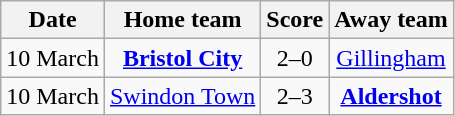<table class="wikitable" style="text-align: center">
<tr>
<th>Date</th>
<th>Home team</th>
<th>Score</th>
<th>Away team</th>
</tr>
<tr>
<td>10 March</td>
<td><strong><a href='#'>Bristol City</a></strong></td>
<td>2–0</td>
<td><a href='#'>Gillingham</a></td>
</tr>
<tr>
<td>10 March</td>
<td><a href='#'>Swindon Town</a></td>
<td>2–3</td>
<td><strong><a href='#'>Aldershot</a></strong></td>
</tr>
</table>
